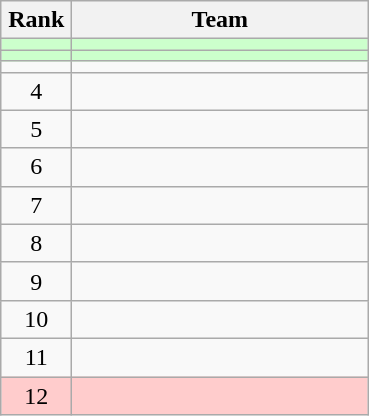<table class="wikitable" style="text-align: center;">
<tr>
<th width="40">Rank</th>
<th width="190">Team</th>
</tr>
<tr bgcolor="ccffcc">
<td></td>
<td align="left"></td>
</tr>
<tr bgcolor="ccffcc">
<td></td>
<td align="left"></td>
</tr>
<tr>
<td></td>
<td align="left"></td>
</tr>
<tr>
<td>4</td>
<td align="left"></td>
</tr>
<tr>
<td>5</td>
<td align="left"></td>
</tr>
<tr>
<td>6</td>
<td align="left"></td>
</tr>
<tr>
<td>7</td>
<td align="left"></td>
</tr>
<tr>
<td>8</td>
<td align="left"></td>
</tr>
<tr>
<td>9</td>
<td align="left"></td>
</tr>
<tr>
<td>10</td>
<td align="left"></td>
</tr>
<tr>
<td>11</td>
<td align="left"></td>
</tr>
<tr bgcolor="ffcccc">
<td>12</td>
<td align="left"></td>
</tr>
</table>
